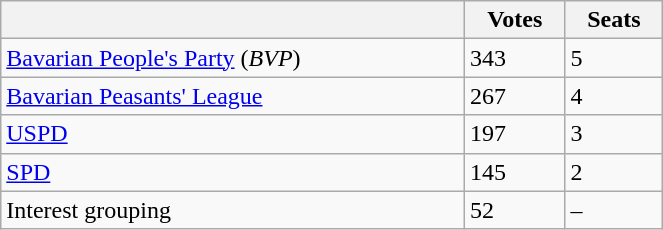<table class="wikitable float-left" width="35%">
<tr>
<th></th>
<th>Votes</th>
<th>Seats</th>
</tr>
<tr>
<td><a href='#'>Bavarian People's Party</a> (<em>BVP</em>)</td>
<td>343</td>
<td>5</td>
</tr>
<tr>
<td><a href='#'>Bavarian Peasants' League</a></td>
<td>267</td>
<td>4</td>
</tr>
<tr>
<td><a href='#'>USPD</a></td>
<td>197</td>
<td>3</td>
</tr>
<tr>
<td><a href='#'>SPD</a></td>
<td>145</td>
<td>2</td>
</tr>
<tr>
<td>Interest grouping</td>
<td>52</td>
<td>–</td>
</tr>
</table>
